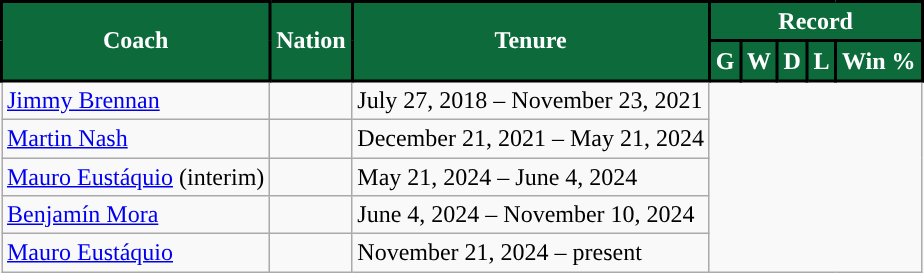<table class="wikitable" style="text-align:left">
<tr>
<th style="background:#0d6a3a; color:#FFFFFF; border:2px solid #000000;" scope="col" rowspan="2">Coach</th>
<th style="background:#0d6a3a; color:#FFFFFF; border:2px solid #000000;" scope="col" rowspan="2">Nation</th>
<th style="background:#0d6a3a; color:#FFFFFF; border:2px solid #000000;" scope="col" rowspan="2">Tenure</th>
<th style="background:#0d6a3a; color:#FFFFFF; border:2px solid #000000;" scope="col" colspan="6">Record</th>
</tr>
<tr>
<th style="background:#0d6a3a; color:#FFFFFF; border:2px solid #000000;">G</th>
<th style="background:#0d6a3a; color:#FFFFFF; border:2px solid #000000;">W</th>
<th style="background:#0d6a3a; color:#FFFFFF; border:2px solid #000000;">D</th>
<th style="background:#0d6a3a; color:#FFFFFF; border:2px solid #000000;">L</th>
<th style="background:#0d6a3a; color:#FFFFFF; border:2px solid #000000;">Win %</th>
</tr>
<tr>
<td><a href='#'>Jimmy Brennan</a></td>
<td></td>
<td>July 27, 2018 – November 23, 2021<br></td>
</tr>
<tr>
<td><a href='#'>Martin Nash</a></td>
<td></td>
<td>December 21, 2021 – May 21, 2024<br></td>
</tr>
<tr>
<td><a href='#'>Mauro Eustáquio</a> (interim)</td>
<td></td>
<td>May 21, 2024 – June 4, 2024<br></td>
</tr>
<tr>
<td><a href='#'>Benjamín Mora</a></td>
<td></td>
<td>June 4, 2024 – November 10, 2024<br></td>
</tr>
<tr>
<td><a href='#'>Mauro Eustáquio</a></td>
<td></td>
<td>November 21, 2024 – present<br></td>
</tr>
</table>
